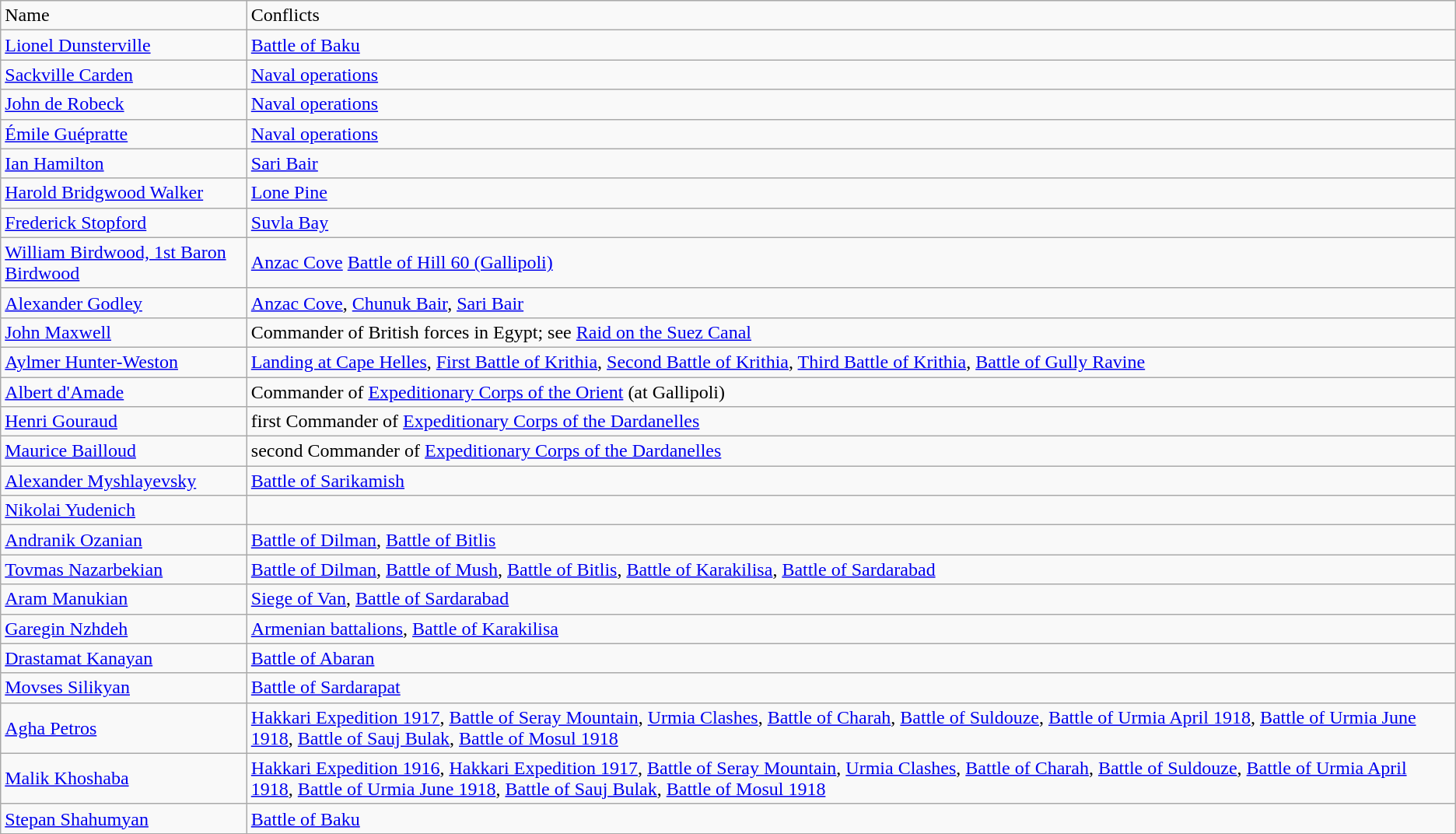<table class="wikitable">
<tr>
<td>Name</td>
<td>Conflicts</td>
</tr>
<tr>
<td> <a href='#'>Lionel Dunsterville</a></td>
<td><a href='#'>Battle of Baku</a></td>
</tr>
<tr>
<td> <a href='#'>Sackville Carden</a></td>
<td><a href='#'>Naval operations</a></td>
</tr>
<tr>
<td> <a href='#'>John de Robeck</a></td>
<td><a href='#'>Naval operations</a></td>
</tr>
<tr>
<td> <a href='#'>Émile Guépratte</a></td>
<td><a href='#'>Naval operations</a></td>
</tr>
<tr>
<td> <a href='#'>Ian Hamilton</a></td>
<td><a href='#'>Sari Bair</a></td>
</tr>
<tr>
<td> <a href='#'>Harold Bridgwood Walker</a></td>
<td><a href='#'>Lone Pine</a></td>
</tr>
<tr>
<td> <a href='#'>Frederick Stopford</a></td>
<td><a href='#'>Suvla Bay</a></td>
</tr>
<tr>
<td> <a href='#'>William Birdwood, 1st Baron Birdwood</a></td>
<td><a href='#'>Anzac Cove</a> <a href='#'>Battle of Hill 60 (Gallipoli)</a></td>
</tr>
<tr>
<td> <a href='#'>Alexander Godley</a></td>
<td><a href='#'>Anzac Cove</a>, <a href='#'>Chunuk Bair</a>, <a href='#'>Sari Bair</a></td>
</tr>
<tr>
<td> <a href='#'>John Maxwell</a></td>
<td>Commander of British forces in Egypt; see <a href='#'>Raid on the Suez Canal</a></td>
</tr>
<tr>
<td> <a href='#'>Aylmer Hunter-Weston</a></td>
<td><a href='#'>Landing at Cape Helles</a>, <a href='#'>First Battle of Krithia</a>, <a href='#'>Second Battle of Krithia</a>, <a href='#'>Third Battle of Krithia</a>, <a href='#'>Battle of Gully Ravine</a></td>
</tr>
<tr>
<td> <a href='#'>Albert d'Amade</a></td>
<td>Commander of <a href='#'>Expeditionary Corps of the Orient</a> (at Gallipoli)</td>
</tr>
<tr>
<td> <a href='#'>Henri Gouraud</a></td>
<td>first Commander of <a href='#'>Expeditionary Corps of the Dardanelles</a></td>
</tr>
<tr>
<td> <a href='#'>Maurice Bailloud</a></td>
<td>second Commander of <a href='#'>Expeditionary Corps of the Dardanelles</a></td>
</tr>
<tr>
<td> <a href='#'>Alexander Myshlayevsky</a></td>
<td><a href='#'>Battle of Sarikamish</a></td>
</tr>
<tr>
<td> <a href='#'>Nikolai Yudenich</a></td>
<td></td>
</tr>
<tr>
<td> <a href='#'>Andranik Ozanian</a></td>
<td><a href='#'>Battle of Dilman</a>, <a href='#'>Battle of Bitlis</a></td>
</tr>
<tr>
<td> <a href='#'>Tovmas Nazarbekian</a></td>
<td><a href='#'>Battle of Dilman</a>, <a href='#'>Battle of Mush</a>, <a href='#'>Battle of Bitlis</a>, <a href='#'>Battle of Karakilisa</a>, <a href='#'>Battle of Sardarabad</a></td>
</tr>
<tr>
<td> <a href='#'>Aram Manukian</a></td>
<td><a href='#'>Siege of Van</a>, <a href='#'>Battle of Sardarabad</a></td>
</tr>
<tr>
<td> <a href='#'>Garegin Nzhdeh</a></td>
<td><a href='#'>Armenian battalions</a>, <a href='#'>Battle of Karakilisa</a></td>
</tr>
<tr>
<td> <a href='#'>Drastamat Kanayan</a></td>
<td><a href='#'>Battle of Abaran</a></td>
</tr>
<tr>
<td> <a href='#'>Movses Silikyan</a></td>
<td><a href='#'>Battle of Sardarapat</a></td>
</tr>
<tr>
<td> <a href='#'>Agha Petros</a></td>
<td><a href='#'>Hakkari Expedition 1917</a>, <a href='#'>Battle of Seray Mountain</a>, <a href='#'>Urmia Clashes</a>, <a href='#'>Battle of Charah</a>, <a href='#'>Battle of Suldouze</a>, <a href='#'>Battle of Urmia April 1918</a>, <a href='#'>Battle of Urmia June 1918</a>, <a href='#'>Battle of Sauj Bulak</a>, <a href='#'>Battle of Mosul 1918</a></td>
</tr>
<tr>
<td> <a href='#'>Malik Khoshaba</a></td>
<td><a href='#'>Hakkari Expedition 1916</a>, <a href='#'>Hakkari Expedition 1917</a>, <a href='#'>Battle of Seray Mountain</a>, <a href='#'>Urmia Clashes</a>, <a href='#'>Battle of Charah</a>, <a href='#'>Battle of Suldouze</a>, <a href='#'>Battle of Urmia April 1918</a>, <a href='#'>Battle of Urmia June 1918</a>, <a href='#'>Battle of Sauj Bulak</a>, <a href='#'>Battle of Mosul 1918</a></td>
</tr>
<tr>
<td> <a href='#'>Stepan Shahumyan</a></td>
<td><a href='#'>Battle of Baku</a></td>
</tr>
</table>
